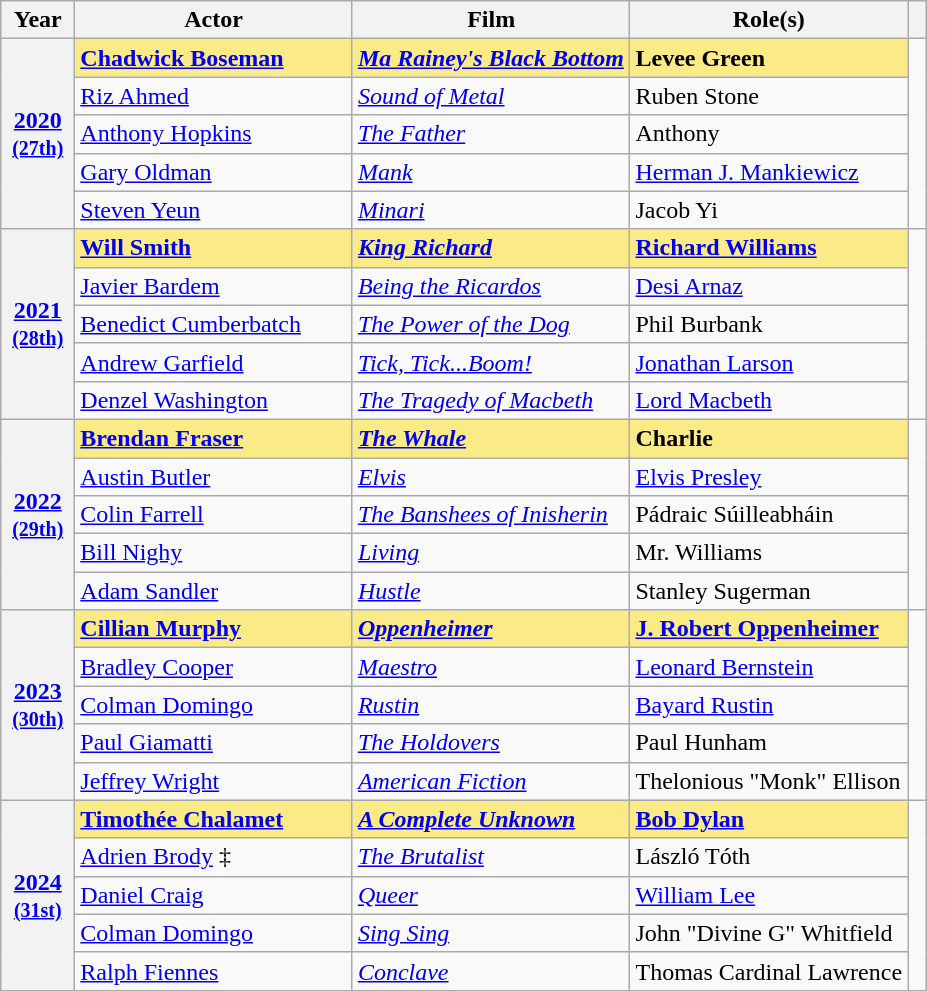<table class="wikitable sortable" style="text-align:left;">
<tr>
<th scope="col" style="width:8%;">Year</th>
<th scope="col" style="width:30%;">Actor</th>
<th scope="col" style="width:30%;">Film</th>
<th scope="col" style="width:30%;">Role(s)</th>
<th><strong></strong></th>
</tr>
<tr>
<th rowspan="5" scope="row" style="text-align:center"><a href='#'>2020</a><br><small><a href='#'>(27th)</a></small></th>
<td style="background:#FAEB86;"><strong><a href='#'>Chadwick Boseman</a> </strong></td>
<td style="background:#FAEB86;"><strong><em><a href='#'>Ma Rainey's Black Bottom</a></em></strong></td>
<td style="background:#FAEB86;"><strong>Levee Green</strong></td>
<td rowspan=5></td>
</tr>
<tr>
<td><a href='#'>Riz Ahmed</a></td>
<td><em><a href='#'>Sound of Metal</a></em></td>
<td>Ruben Stone</td>
</tr>
<tr>
<td><a href='#'>Anthony Hopkins</a> </td>
<td><em><a href='#'>The Father</a></em></td>
<td>Anthony</td>
</tr>
<tr>
<td><a href='#'>Gary Oldman</a></td>
<td><em><a href='#'>Mank</a></em></td>
<td><a href='#'>Herman J. Mankiewicz</a></td>
</tr>
<tr>
<td><a href='#'>Steven Yeun</a></td>
<td><em><a href='#'>Minari</a></em></td>
<td>Jacob Yi</td>
</tr>
<tr>
<th rowspan="5" scope="row" style="text-align:center"><a href='#'>2021</a><br><small><a href='#'>(28th)</a></small></th>
<td style="background:#FAEB86;"><strong><a href='#'>Will Smith</a> </strong></td>
<td style="background:#FAEB86;"><strong><em><a href='#'>King Richard</a></em></strong></td>
<td style="background:#FAEB86;"><strong><a href='#'>Richard Williams</a></strong></td>
<td rowspan=5></td>
</tr>
<tr>
<td><a href='#'>Javier Bardem</a></td>
<td><em><a href='#'>Being the Ricardos</a></em></td>
<td><a href='#'>Desi Arnaz</a></td>
</tr>
<tr>
<td><a href='#'>Benedict Cumberbatch</a></td>
<td><em><a href='#'>The Power of the Dog</a></em></td>
<td>Phil Burbank</td>
</tr>
<tr>
<td><a href='#'>Andrew Garfield</a></td>
<td><em><a href='#'>Tick, Tick...Boom!</a></em></td>
<td><a href='#'>Jonathan Larson</a></td>
</tr>
<tr>
<td><a href='#'>Denzel Washington</a></td>
<td><em><a href='#'>The Tragedy of Macbeth</a></em></td>
<td><a href='#'>Lord Macbeth</a></td>
</tr>
<tr>
<th rowspan="5" scope="row" style="text-align:center"><a href='#'>2022</a><br><small><a href='#'>(29th)</a> </small></th>
<td style="background:#FAEB86;"><strong><a href='#'>Brendan Fraser</a> </strong></td>
<td style="background:#FAEB86;"><strong><em><a href='#'>The Whale</a></em></strong></td>
<td style="background:#FAEB86;"><strong>Charlie</strong></td>
<td rowspan=5></td>
</tr>
<tr>
<td><a href='#'>Austin Butler</a></td>
<td><em><a href='#'>Elvis</a></em></td>
<td><a href='#'>Elvis Presley</a></td>
</tr>
<tr>
<td><a href='#'>Colin Farrell</a></td>
<td><em><a href='#'>The Banshees of Inisherin</a></em></td>
<td>Pádraic Súilleabháin</td>
</tr>
<tr>
<td><a href='#'>Bill Nighy</a></td>
<td><em><a href='#'>Living</a></em></td>
<td>Mr. Williams</td>
</tr>
<tr>
<td><a href='#'>Adam Sandler</a></td>
<td><em><a href='#'>Hustle</a></em></td>
<td>Stanley Sugerman</td>
</tr>
<tr>
<th rowspan="5" scope="row" style="text-align:center"><a href='#'>2023</a><br><small><a href='#'>(30th)</a> </small></th>
<td style="background:#FAEB86;"><strong><a href='#'>Cillian Murphy</a> </strong></td>
<td style="background:#FAEB86;"><strong><em><a href='#'>Oppenheimer</a></em></strong></td>
<td style="background:#FAEB86;"><strong><a href='#'>J. Robert Oppenheimer</a></strong></td>
<td rowspan=5></td>
</tr>
<tr>
<td><a href='#'>Bradley Cooper</a></td>
<td><em><a href='#'>Maestro</a></em></td>
<td><a href='#'>Leonard Bernstein</a></td>
</tr>
<tr>
<td><a href='#'>Colman Domingo</a></td>
<td><em><a href='#'>Rustin</a></em></td>
<td><a href='#'>Bayard Rustin</a></td>
</tr>
<tr>
<td><a href='#'>Paul Giamatti</a></td>
<td><em><a href='#'>The Holdovers</a></em></td>
<td>Paul Hunham</td>
</tr>
<tr>
<td><a href='#'>Jeffrey Wright</a></td>
<td><em><a href='#'>American Fiction</a></em></td>
<td>Thelonious "Monk" Ellison</td>
</tr>
<tr>
<th rowspan="5" scope="row" style="text-align:center"><a href='#'>2024</a><br><small><a href='#'>(31st)</a> </small></th>
<td style="background:#FAEB86;"><strong><a href='#'>Timothée Chalamet</a></strong></td>
<td style="background:#FAEB86;"><strong><em><a href='#'>A Complete Unknown</a></em></strong></td>
<td style="background:#FAEB86;"><strong><a href='#'>Bob Dylan</a></strong></td>
<td rowspan=5></td>
</tr>
<tr>
<td><a href='#'>Adrien Brody</a> ‡</td>
<td><em><a href='#'>The Brutalist</a></em></td>
<td>László Tóth</td>
</tr>
<tr>
<td><a href='#'>Daniel Craig</a></td>
<td><em><a href='#'>Queer</a></em></td>
<td><a href='#'>William Lee</a></td>
</tr>
<tr>
<td><a href='#'>Colman Domingo</a></td>
<td><em><a href='#'>Sing Sing</a></em></td>
<td>John "Divine G" Whitfield</td>
</tr>
<tr>
<td><a href='#'>Ralph Fiennes</a></td>
<td><em><a href='#'>Conclave</a></em></td>
<td>Thomas Cardinal Lawrence</td>
</tr>
<tr>
</tr>
</table>
